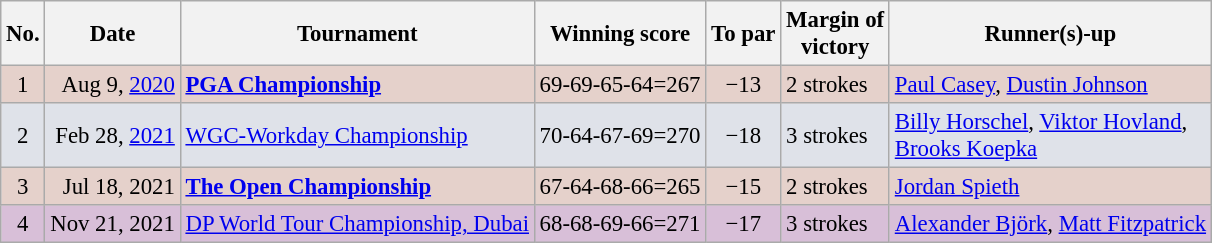<table class="wikitable" style="font-size:95%;">
<tr>
<th>No.</th>
<th>Date</th>
<th>Tournament</th>
<th>Winning score</th>
<th>To par</th>
<th>Margin of<br>victory</th>
<th>Runner(s)-up</th>
</tr>
<tr style="background:#e5d1cb;">
<td align=center>1</td>
<td align=right>Aug 9, <a href='#'>2020</a></td>
<td><strong><a href='#'>PGA Championship</a></strong></td>
<td align=right>69-69-65-64=267</td>
<td align=center>−13</td>
<td>2 strokes</td>
<td> <a href='#'>Paul Casey</a>,  <a href='#'>Dustin Johnson</a></td>
</tr>
<tr style="background:#dfe2e9;">
<td align=center>2</td>
<td align=right>Feb 28, <a href='#'>2021</a></td>
<td><a href='#'>WGC-Workday Championship</a></td>
<td align=right>70-64-67-69=270</td>
<td align=center>−18</td>
<td>3 strokes</td>
<td> <a href='#'>Billy Horschel</a>,  <a href='#'>Viktor Hovland</a>,<br> <a href='#'>Brooks Koepka</a></td>
</tr>
<tr style="background:#e5d1cb;">
<td align=center>3</td>
<td align=right>Jul 18, 2021</td>
<td><strong><a href='#'>The Open Championship</a></strong></td>
<td align=right>67-64-68-66=265</td>
<td align=center>−15</td>
<td>2 strokes</td>
<td> <a href='#'>Jordan Spieth</a></td>
</tr>
<tr style="background:thistle;">
<td align=center>4</td>
<td align=right>Nov 21, 2021</td>
<td><a href='#'>DP World Tour Championship, Dubai</a></td>
<td align=right>68-68-69-66=271</td>
<td align=center>−17</td>
<td>3 strokes</td>
<td> <a href='#'>Alexander Björk</a>,  <a href='#'>Matt Fitzpatrick</a></td>
</tr>
</table>
